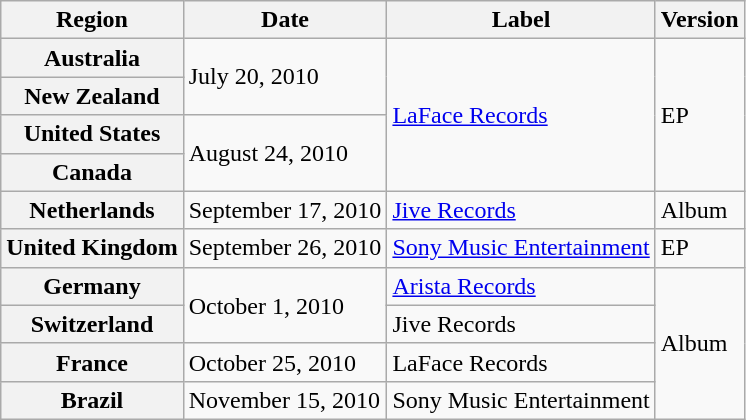<table class="wikitable plainrowheaders">
<tr>
<th scope="col">Region</th>
<th scope="col">Date</th>
<th scope="col">Label</th>
<th scope="col">Version</th>
</tr>
<tr>
<th scope="row">Australia</th>
<td rowspan="2">July 20, 2010</td>
<td rowspan="4"><a href='#'>LaFace Records</a></td>
<td rowspan="4">EP</td>
</tr>
<tr>
<th scope="row">New Zealand</th>
</tr>
<tr>
<th scope="row">United States</th>
<td rowspan="2">August 24, 2010</td>
</tr>
<tr>
<th scope="row">Canada</th>
</tr>
<tr>
<th scope="row">Netherlands</th>
<td>September 17, 2010</td>
<td><a href='#'>Jive Records</a></td>
<td>Album</td>
</tr>
<tr>
<th scope="row">United Kingdom</th>
<td>September 26, 2010</td>
<td><a href='#'>Sony Music Entertainment</a></td>
<td>EP</td>
</tr>
<tr>
<th scope="row">Germany</th>
<td rowspan="2">October 1, 2010</td>
<td><a href='#'>Arista Records</a></td>
<td rowspan="4">Album</td>
</tr>
<tr>
<th scope="row">Switzerland</th>
<td>Jive Records</td>
</tr>
<tr>
<th scope="row">France</th>
<td>October 25, 2010</td>
<td>LaFace Records</td>
</tr>
<tr>
<th scope="row">Brazil</th>
<td>November 15, 2010</td>
<td>Sony Music Entertainment</td>
</tr>
</table>
